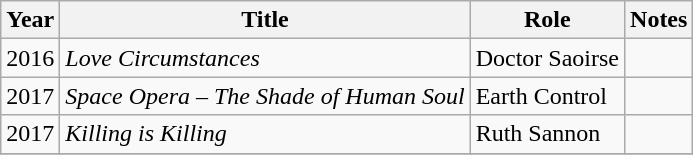<table class="wikitable sortable">
<tr>
<th>Year</th>
<th>Title</th>
<th>Role</th>
<th class="unsortable">Notes</th>
</tr>
<tr>
<td>2016</td>
<td><em>Love Circumstances</em></td>
<td>Doctor Saoirse</td>
<td></td>
</tr>
<tr>
<td>2017</td>
<td><em>Space Opera – The Shade of Human Soul</em></td>
<td>Earth Control</td>
<td></td>
</tr>
<tr>
<td>2017</td>
<td><em>Killing is Killing</em></td>
<td>Ruth Sannon</td>
<td></td>
</tr>
<tr>
</tr>
</table>
